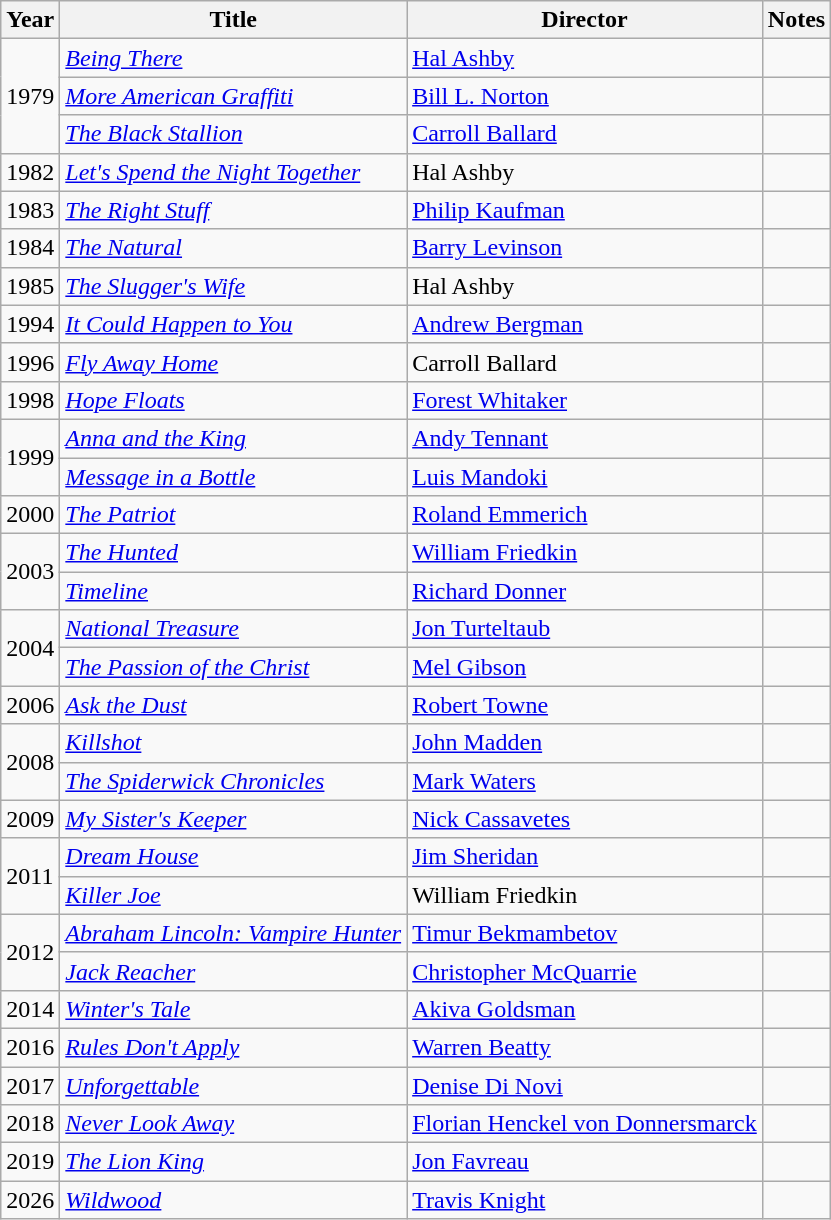<table class="wikitable">
<tr>
<th>Year</th>
<th>Title</th>
<th>Director</th>
<th>Notes</th>
</tr>
<tr>
<td rowspan=3>1979</td>
<td><em><a href='#'>Being There</a></em></td>
<td><a href='#'>Hal Ashby</a></td>
<td></td>
</tr>
<tr>
<td><em><a href='#'>More American Graffiti</a></em></td>
<td><a href='#'>Bill L. Norton</a></td>
<td></td>
</tr>
<tr>
<td><em><a href='#'>The Black Stallion</a></em></td>
<td><a href='#'>Carroll Ballard</a></td>
<td></td>
</tr>
<tr>
<td>1982</td>
<td><em><a href='#'>Let's Spend the Night Together</a></em></td>
<td>Hal Ashby</td>
<td></td>
</tr>
<tr>
<td>1983</td>
<td><em><a href='#'>The Right Stuff</a></em></td>
<td><a href='#'>Philip Kaufman</a></td>
<td></td>
</tr>
<tr>
<td>1984</td>
<td><em><a href='#'>The Natural</a></em></td>
<td><a href='#'>Barry Levinson</a></td>
<td></td>
</tr>
<tr>
<td>1985</td>
<td><em><a href='#'>The Slugger's Wife</a></em></td>
<td>Hal Ashby</td>
<td></td>
</tr>
<tr>
<td>1994</td>
<td><em><a href='#'>It Could Happen to You</a></em></td>
<td><a href='#'>Andrew Bergman</a></td>
<td></td>
</tr>
<tr>
<td>1996</td>
<td><em><a href='#'>Fly Away Home</a></em></td>
<td>Carroll Ballard</td>
<td></td>
</tr>
<tr>
<td>1998</td>
<td><em><a href='#'>Hope Floats</a></em></td>
<td><a href='#'>Forest Whitaker</a></td>
<td></td>
</tr>
<tr>
<td rowspan=2>1999</td>
<td><em><a href='#'>Anna and the King</a></em></td>
<td><a href='#'>Andy Tennant</a></td>
<td></td>
</tr>
<tr>
<td><em><a href='#'>Message in a Bottle</a></em></td>
<td><a href='#'>Luis Mandoki</a></td>
<td></td>
</tr>
<tr>
<td>2000</td>
<td><em><a href='#'>The Patriot</a></em></td>
<td><a href='#'>Roland Emmerich</a></td>
<td></td>
</tr>
<tr>
<td rowspan=2>2003</td>
<td><em><a href='#'>The Hunted</a></em></td>
<td><a href='#'>William Friedkin</a></td>
<td></td>
</tr>
<tr>
<td><em><a href='#'>Timeline</a></em></td>
<td><a href='#'>Richard Donner</a></td>
<td></td>
</tr>
<tr>
<td rowspan=2>2004</td>
<td><em><a href='#'>National Treasure</a></em></td>
<td><a href='#'>Jon Turteltaub</a></td>
<td></td>
</tr>
<tr>
<td><em><a href='#'>The Passion of the Christ</a></em></td>
<td><a href='#'>Mel Gibson</a></td>
<td></td>
</tr>
<tr>
<td>2006</td>
<td><em><a href='#'>Ask the Dust</a></em></td>
<td><a href='#'>Robert Towne</a></td>
<td></td>
</tr>
<tr>
<td rowspan=2>2008</td>
<td><em><a href='#'>Killshot</a></em></td>
<td><a href='#'>John Madden</a></td>
<td></td>
</tr>
<tr>
<td><em><a href='#'>The Spiderwick Chronicles</a></em></td>
<td><a href='#'>Mark Waters</a></td>
<td></td>
</tr>
<tr>
<td>2009</td>
<td><em><a href='#'>My Sister's Keeper</a></em></td>
<td><a href='#'>Nick Cassavetes</a></td>
<td></td>
</tr>
<tr>
<td rowspan=2>2011</td>
<td><em><a href='#'>Dream House</a></em></td>
<td><a href='#'>Jim Sheridan</a></td>
<td></td>
</tr>
<tr>
<td><em><a href='#'>Killer Joe</a></em></td>
<td>William Friedkin</td>
<td></td>
</tr>
<tr>
<td rowspan=2>2012</td>
<td><em><a href='#'>Abraham Lincoln: Vampire Hunter</a></em></td>
<td><a href='#'>Timur Bekmambetov</a></td>
<td></td>
</tr>
<tr>
<td><em><a href='#'>Jack Reacher</a></em></td>
<td><a href='#'>Christopher McQuarrie</a></td>
<td></td>
</tr>
<tr>
<td>2014</td>
<td><em><a href='#'>Winter's Tale</a></em></td>
<td><a href='#'>Akiva Goldsman</a></td>
<td></td>
</tr>
<tr>
<td>2016</td>
<td><em><a href='#'>Rules Don't Apply</a></em></td>
<td><a href='#'>Warren Beatty</a></td>
<td></td>
</tr>
<tr>
<td>2017</td>
<td><em><a href='#'>Unforgettable</a></em></td>
<td><a href='#'>Denise Di Novi</a></td>
<td></td>
</tr>
<tr>
<td>2018</td>
<td><em><a href='#'>Never Look Away</a></em></td>
<td><a href='#'>Florian Henckel von Donnersmarck</a></td>
<td></td>
</tr>
<tr>
<td>2019</td>
<td><em><a href='#'>The Lion King</a></em></td>
<td><a href='#'>Jon Favreau</a></td>
<td></td>
</tr>
<tr>
<td>2026</td>
<td><em><a href='#'>Wildwood</a></em></td>
<td><a href='#'>Travis Knight</a></td>
<td></td>
</tr>
</table>
